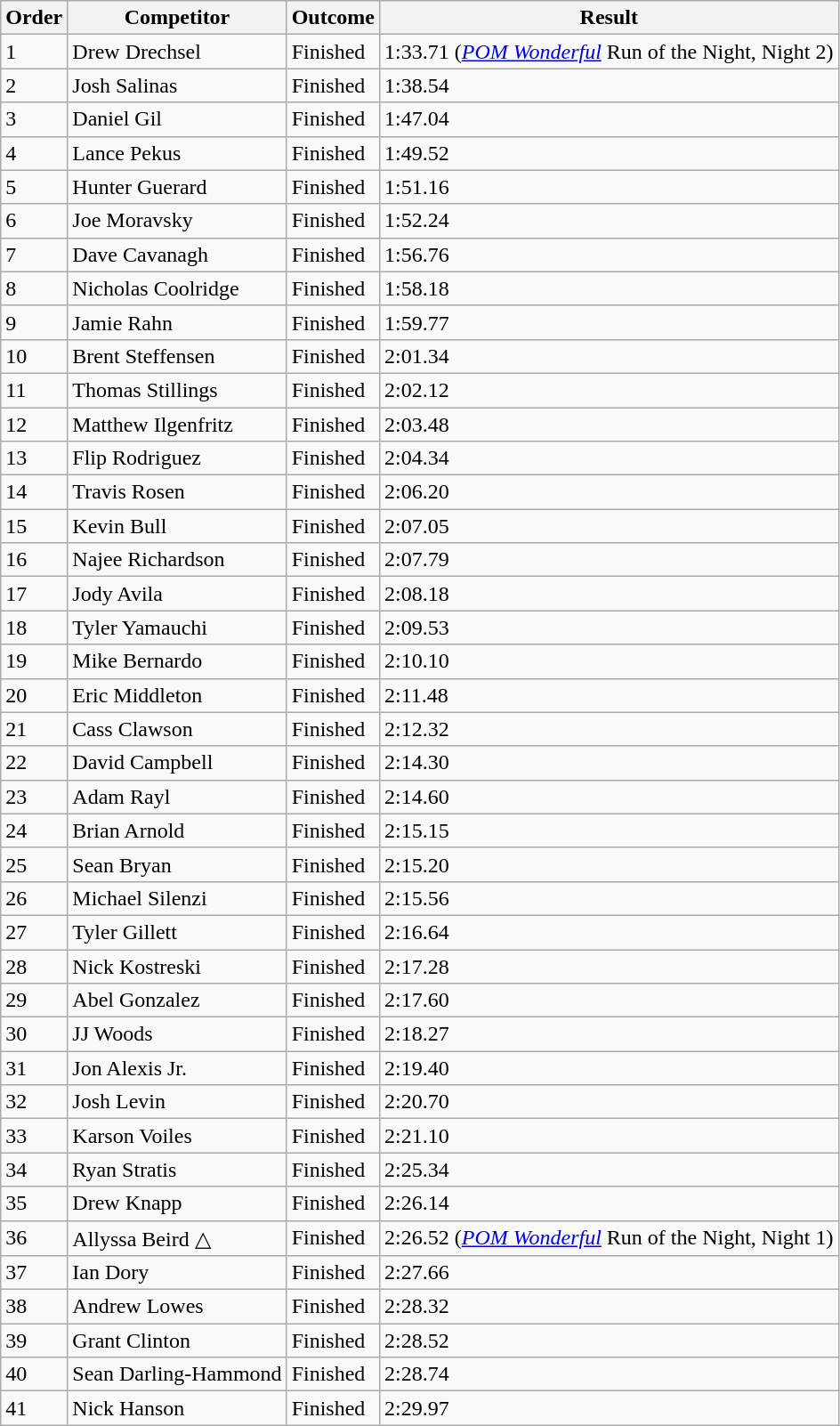<table class="wikitable sortable">
<tr>
<th>Order</th>
<th>Competitor</th>
<th>Outcome</th>
<th>Result</th>
</tr>
<tr>
<td>1</td>
<td>Drew Drechsel</td>
<td>Finished</td>
<td>1:33.71 (<em><a href='#'>POM Wonderful</a></em> Run of the Night, Night 2)</td>
</tr>
<tr>
<td>2</td>
<td>Josh Salinas</td>
<td>Finished</td>
<td>1:38.54</td>
</tr>
<tr>
<td>3</td>
<td>Daniel Gil</td>
<td>Finished</td>
<td>1:47.04</td>
</tr>
<tr>
<td>4</td>
<td>Lance Pekus</td>
<td>Finished</td>
<td>1:49.52</td>
</tr>
<tr>
<td>5</td>
<td>Hunter Guerard</td>
<td>Finished</td>
<td>1:51.16</td>
</tr>
<tr>
<td>6</td>
<td>Joe Moravsky</td>
<td>Finished</td>
<td>1:52.24</td>
</tr>
<tr>
<td>7</td>
<td>Dave Cavanagh</td>
<td>Finished</td>
<td>1:56.76</td>
</tr>
<tr>
<td>8</td>
<td>Nicholas Coolridge</td>
<td>Finished</td>
<td>1:58.18</td>
</tr>
<tr>
<td>9</td>
<td>Jamie Rahn</td>
<td>Finished</td>
<td>1:59.77</td>
</tr>
<tr>
<td>10</td>
<td>Brent Steffensen</td>
<td>Finished</td>
<td>2:01.34</td>
</tr>
<tr>
<td>11</td>
<td>Thomas Stillings</td>
<td>Finished</td>
<td>2:02.12</td>
</tr>
<tr>
<td>12</td>
<td>Matthew Ilgenfritz</td>
<td>Finished</td>
<td>2:03.48</td>
</tr>
<tr>
<td>13</td>
<td>Flip Rodriguez</td>
<td>Finished</td>
<td>2:04.34</td>
</tr>
<tr>
<td>14</td>
<td>Travis Rosen</td>
<td>Finished</td>
<td>2:06.20</td>
</tr>
<tr>
<td>15</td>
<td>Kevin Bull</td>
<td>Finished</td>
<td>2:07.05</td>
</tr>
<tr>
<td>16</td>
<td>Najee Richardson</td>
<td>Finished</td>
<td>2:07.79</td>
</tr>
<tr>
<td>17</td>
<td>Jody Avila</td>
<td>Finished</td>
<td>2:08.18</td>
</tr>
<tr>
<td>18</td>
<td>Tyler Yamauchi</td>
<td>Finished</td>
<td>2:09.53</td>
</tr>
<tr>
<td>19</td>
<td>Mike Bernardo</td>
<td>Finished</td>
<td>2:10.10</td>
</tr>
<tr>
<td>20</td>
<td>Eric Middleton</td>
<td>Finished</td>
<td>2:11.48</td>
</tr>
<tr>
<td>21</td>
<td>Cass Clawson</td>
<td>Finished</td>
<td>2:12.32</td>
</tr>
<tr>
<td>22</td>
<td>David Campbell</td>
<td>Finished</td>
<td>2:14.30</td>
</tr>
<tr>
<td>23</td>
<td>Adam Rayl</td>
<td>Finished</td>
<td>2:14.60</td>
</tr>
<tr>
<td>24</td>
<td>Brian Arnold</td>
<td>Finished</td>
<td>2:15.15</td>
</tr>
<tr>
<td>25</td>
<td>Sean Bryan</td>
<td>Finished</td>
<td>2:15.20</td>
</tr>
<tr>
<td>26</td>
<td>Michael Silenzi</td>
<td>Finished</td>
<td>2:15.56</td>
</tr>
<tr>
<td>27</td>
<td>Tyler Gillett</td>
<td>Finished</td>
<td>2:16.64</td>
</tr>
<tr>
<td>28</td>
<td>Nick Kostreski</td>
<td>Finished</td>
<td>2:17.28</td>
</tr>
<tr>
<td>29</td>
<td>Abel Gonzalez</td>
<td>Finished</td>
<td>2:17.60</td>
</tr>
<tr>
<td>30</td>
<td>JJ Woods</td>
<td>Finished</td>
<td>2:18.27</td>
</tr>
<tr>
<td>31</td>
<td>Jon Alexis Jr.</td>
<td>Finished</td>
<td>2:19.40</td>
</tr>
<tr>
<td>32</td>
<td>Josh Levin</td>
<td>Finished</td>
<td>2:20.70</td>
</tr>
<tr>
<td>33</td>
<td>Karson Voiles</td>
<td>Finished</td>
<td>2:21.10</td>
</tr>
<tr>
<td>34</td>
<td>Ryan Stratis</td>
<td>Finished</td>
<td>2:25.34</td>
</tr>
<tr>
<td>35</td>
<td>Drew Knapp</td>
<td>Finished</td>
<td>2:26.14</td>
</tr>
<tr>
<td>36</td>
<td>Allyssa Beird △</td>
<td>Finished</td>
<td>2:26.52 (<em><a href='#'>POM Wonderful</a></em> Run of the Night, Night 1)</td>
</tr>
<tr>
<td>37</td>
<td>Ian Dory</td>
<td>Finished</td>
<td>2:27.66</td>
</tr>
<tr>
<td>38</td>
<td>Andrew Lowes</td>
<td>Finished</td>
<td>2:28.32</td>
</tr>
<tr>
<td>39</td>
<td>Grant Clinton</td>
<td>Finished</td>
<td>2:28.52</td>
</tr>
<tr>
<td>40</td>
<td>Sean Darling-Hammond</td>
<td>Finished</td>
<td>2:28.74</td>
</tr>
<tr>
<td>41</td>
<td>Nick Hanson</td>
<td>Finished</td>
<td>2:29.97</td>
</tr>
</table>
